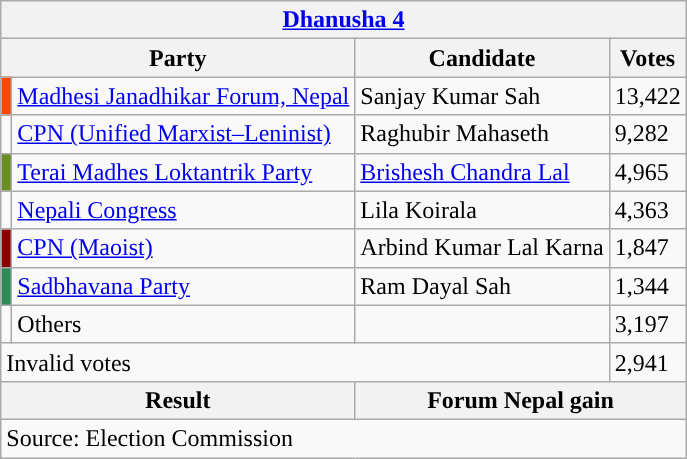<table class="wikitable">
<tr>
<th colspan="4"><a href='#'>Dhanusha 4</a></th>
</tr>
<tr>
<th colspan="2">Party</th>
<th>Candidate</th>
<th>Votes</th>
</tr>
<tr>
<td style="background-color:orangered"></td>
<td><a href='#'>Madhesi Janadhikar Forum, Nepal</a></td>
<td>Sanjay Kumar Sah</td>
<td>13,422</td>
</tr>
<tr>
<td style="background-color:"></td>
<td><a href='#'>CPN (Unified Marxist–Leninist)</a></td>
<td>Raghubir Mahaseth</td>
<td>9,282</td>
</tr>
<tr>
<td style="background-color:olivedrab"></td>
<td><a href='#'>Terai Madhes Loktantrik Party</a></td>
<td><a href='#'>Brishesh Chandra Lal</a></td>
<td>4,965</td>
</tr>
<tr>
<td style="background-color:"></td>
<td><a href='#'>Nepali Congress</a></td>
<td>Lila Koirala</td>
<td>4,363</td>
</tr>
<tr>
<td style="background-color:darkred"></td>
<td><a href='#'>CPN (Maoist)</a></td>
<td>Arbind Kumar Lal Karna</td>
<td>1,847</td>
</tr>
<tr>
<td style="background-color:seagreen"></td>
<td><a href='#'>Sadbhavana Party</a></td>
<td>Ram Dayal Sah</td>
<td>1,344</td>
</tr>
<tr>
<td></td>
<td>Others</td>
<td></td>
<td>3,197</td>
</tr>
<tr>
<td colspan="3">Invalid votes</td>
<td>2,941</td>
</tr>
<tr>
<th colspan="2">Result</th>
<th colspan="2">Forum Nepal gain</th>
</tr>
<tr>
<td colspan="4">Source: Election Commission</td>
</tr>
</table>
